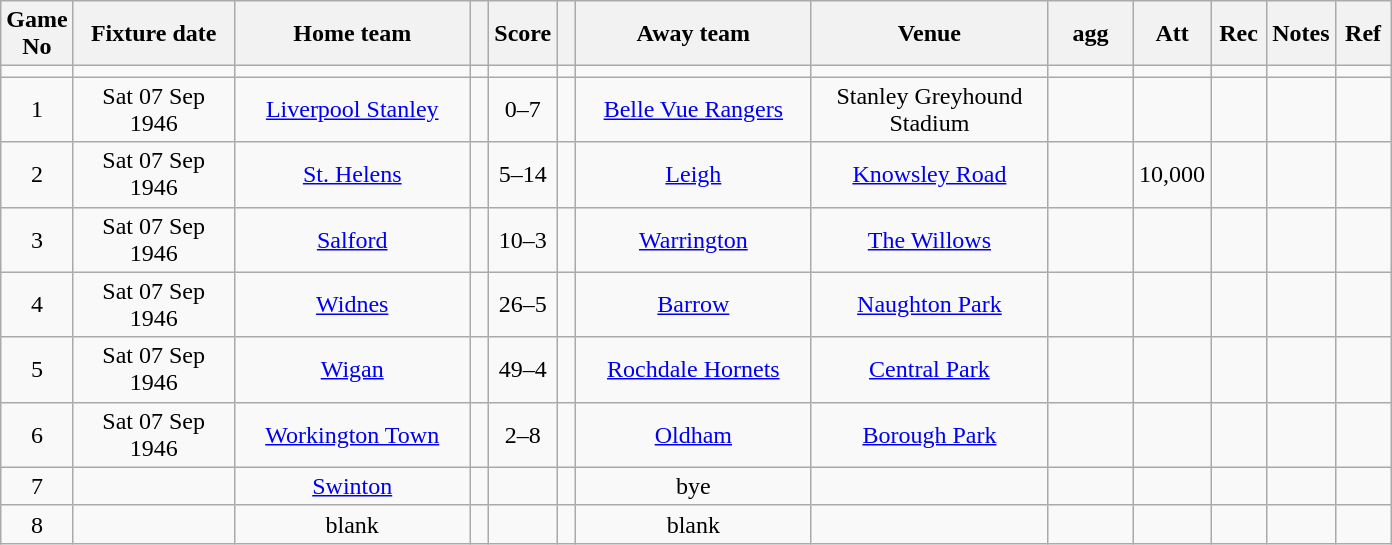<table class="wikitable" style="text-align:center;">
<tr>
<th width=20 abbr="No">Game No</th>
<th width=100 abbr="Date">Fixture date</th>
<th width=150 abbr="Home team">Home team</th>
<th width=5 abbr="space"></th>
<th width=20 abbr="Score">Score</th>
<th width=5 abbr="space"></th>
<th width=150 abbr="Away team">Away team</th>
<th width=150 abbr="Venue">Venue</th>
<th width=50 abbr="agg">agg</th>
<th width=30 abbr="Att">Att</th>
<th width=30 abbr="Rec">Rec</th>
<th width=20 abbr="Notes">Notes</th>
<th width=30 abbr="Ref">Ref</th>
</tr>
<tr>
<td></td>
<td></td>
<td></td>
<td></td>
<td></td>
<td></td>
<td></td>
<td></td>
<td></td>
<td></td>
<td></td>
<td></td>
</tr>
<tr>
<td>1</td>
<td>Sat 07 Sep 1946</td>
<td><a href='#'>Liverpool Stanley</a></td>
<td></td>
<td>0–7</td>
<td></td>
<td><a href='#'>Belle Vue Rangers</a></td>
<td>Stanley Greyhound Stadium</td>
<td></td>
<td></td>
<td></td>
<td></td>
<td></td>
</tr>
<tr>
<td>2</td>
<td>Sat 07 Sep 1946</td>
<td><a href='#'>St. Helens</a></td>
<td></td>
<td>5–14</td>
<td></td>
<td><a href='#'>Leigh</a></td>
<td><a href='#'>Knowsley Road</a></td>
<td></td>
<td>10,000</td>
<td></td>
<td></td>
<td></td>
</tr>
<tr>
<td>3</td>
<td>Sat 07 Sep 1946</td>
<td><a href='#'>Salford</a></td>
<td></td>
<td>10–3</td>
<td></td>
<td><a href='#'>Warrington</a></td>
<td><a href='#'>The Willows</a></td>
<td></td>
<td></td>
<td></td>
<td></td>
<td></td>
</tr>
<tr>
<td>4</td>
<td>Sat 07 Sep 1946</td>
<td><a href='#'>Widnes</a></td>
<td></td>
<td>26–5</td>
<td></td>
<td><a href='#'>Barrow</a></td>
<td><a href='#'>Naughton Park</a></td>
<td></td>
<td></td>
<td></td>
<td></td>
<td></td>
</tr>
<tr>
<td>5</td>
<td>Sat 07 Sep 1946</td>
<td><a href='#'>Wigan</a></td>
<td></td>
<td>49–4</td>
<td></td>
<td><a href='#'>Rochdale Hornets</a></td>
<td><a href='#'>Central Park</a></td>
<td></td>
<td></td>
<td></td>
<td></td>
<td></td>
</tr>
<tr>
<td>6</td>
<td>Sat 07 Sep 1946</td>
<td><a href='#'>Workington Town</a></td>
<td></td>
<td>2–8</td>
<td></td>
<td><a href='#'>Oldham</a></td>
<td><a href='#'>Borough Park</a></td>
<td></td>
<td></td>
<td></td>
<td></td>
<td></td>
</tr>
<tr>
<td>7</td>
<td></td>
<td><a href='#'>Swinton</a></td>
<td></td>
<td></td>
<td></td>
<td>bye</td>
<td></td>
<td></td>
<td></td>
<td></td>
<td></td>
<td></td>
</tr>
<tr>
<td>8</td>
<td></td>
<td>blank</td>
<td></td>
<td></td>
<td></td>
<td>blank</td>
<td></td>
<td></td>
<td></td>
<td></td>
<td></td>
<td></td>
</tr>
</table>
